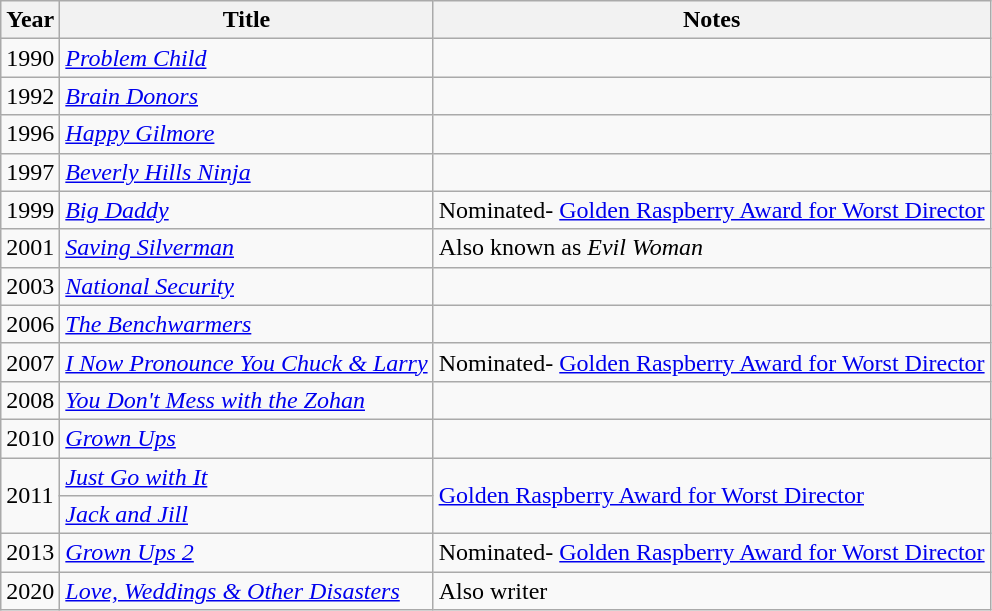<table class="wikitable">
<tr>
<th>Year</th>
<th>Title</th>
<th>Notes</th>
</tr>
<tr>
<td>1990</td>
<td><em><a href='#'>Problem Child</a></em></td>
<td></td>
</tr>
<tr>
<td>1992</td>
<td><em><a href='#'>Brain Donors</a></em></td>
<td></td>
</tr>
<tr>
<td>1996</td>
<td><em><a href='#'>Happy Gilmore</a></em></td>
<td></td>
</tr>
<tr>
<td>1997</td>
<td><em><a href='#'>Beverly Hills Ninja</a></em></td>
<td></td>
</tr>
<tr>
<td>1999</td>
<td><em><a href='#'>Big Daddy</a></em></td>
<td>Nominated- <a href='#'>Golden Raspberry Award for Worst Director</a></td>
</tr>
<tr>
<td>2001</td>
<td><em><a href='#'>Saving Silverman</a></em></td>
<td>Also known as <em>Evil Woman</em></td>
</tr>
<tr>
<td>2003</td>
<td><em><a href='#'>National Security</a></em></td>
<td></td>
</tr>
<tr>
<td>2006</td>
<td><em><a href='#'>The Benchwarmers</a></em></td>
<td></td>
</tr>
<tr>
<td>2007</td>
<td><em><a href='#'>I Now Pronounce You Chuck & Larry</a></em></td>
<td>Nominated- <a href='#'>Golden Raspberry Award for Worst Director</a></td>
</tr>
<tr>
<td>2008</td>
<td><em><a href='#'>You Don't Mess with the Zohan</a></em></td>
<td></td>
</tr>
<tr>
<td>2010</td>
<td><em><a href='#'>Grown Ups</a></em></td>
<td></td>
</tr>
<tr>
<td rowspan="2">2011</td>
<td><em><a href='#'>Just Go with It</a></em></td>
<td rowspan="2"><a href='#'>Golden Raspberry Award for Worst Director</a></td>
</tr>
<tr>
<td><em><a href='#'>Jack and Jill</a></em></td>
</tr>
<tr>
<td>2013</td>
<td><em><a href='#'>Grown Ups 2</a></em></td>
<td>Nominated- <a href='#'>Golden Raspberry Award for Worst Director</a></td>
</tr>
<tr>
<td>2020</td>
<td><em><a href='#'>Love, Weddings & Other Disasters</a></em></td>
<td>Also writer</td>
</tr>
</table>
